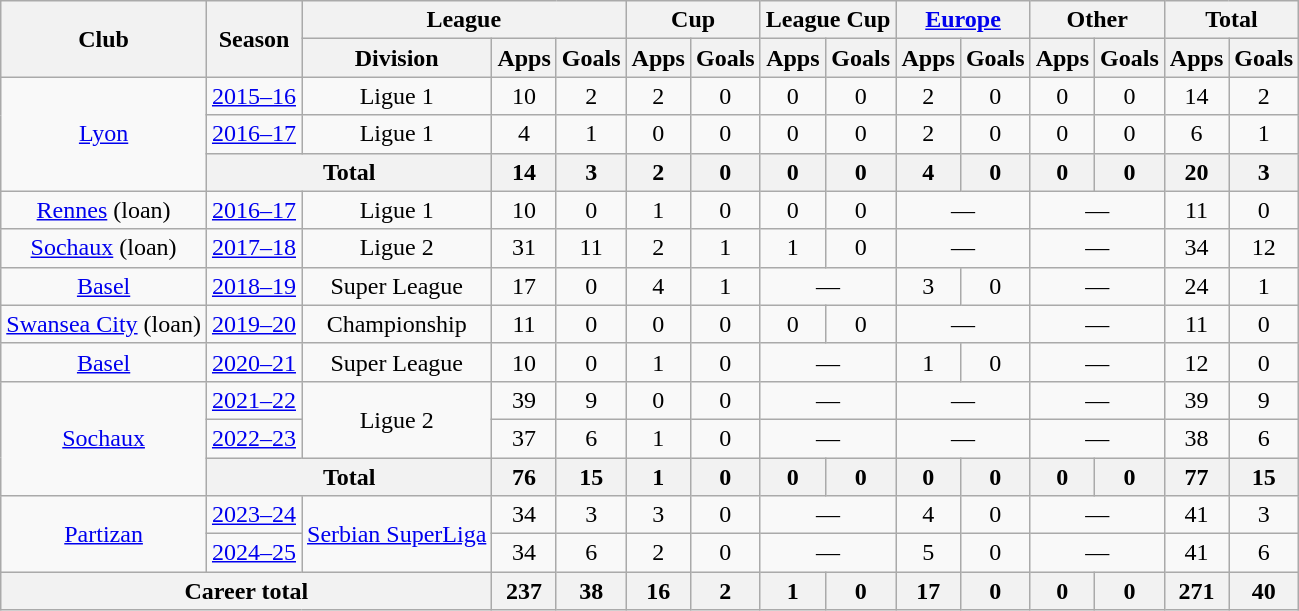<table class="wikitable" style="text-align:center">
<tr>
<th rowspan="2">Club</th>
<th rowspan="2">Season</th>
<th colspan="3">League</th>
<th colspan="2">Cup</th>
<th colspan="2">League Cup</th>
<th colspan="2"><a href='#'>Europe</a></th>
<th colspan="2">Other</th>
<th colspan="2">Total</th>
</tr>
<tr>
<th>Division</th>
<th>Apps</th>
<th>Goals</th>
<th>Apps</th>
<th>Goals</th>
<th>Apps</th>
<th>Goals</th>
<th>Apps</th>
<th>Goals</th>
<th>Apps</th>
<th>Goals</th>
<th>Apps</th>
<th>Goals</th>
</tr>
<tr>
<td rowspan="3"><a href='#'>Lyon</a></td>
<td><a href='#'>2015–16</a></td>
<td>Ligue 1</td>
<td>10</td>
<td>2</td>
<td>2</td>
<td>0</td>
<td>0</td>
<td>0</td>
<td>2</td>
<td>0</td>
<td>0</td>
<td>0</td>
<td>14</td>
<td>2</td>
</tr>
<tr>
<td><a href='#'>2016–17</a></td>
<td>Ligue 1</td>
<td>4</td>
<td>1</td>
<td>0</td>
<td>0</td>
<td>0</td>
<td>0</td>
<td>2</td>
<td>0</td>
<td>0</td>
<td>0</td>
<td>6</td>
<td>1</td>
</tr>
<tr>
<th colspan="2">Total</th>
<th>14</th>
<th>3</th>
<th>2</th>
<th>0</th>
<th>0</th>
<th>0</th>
<th>4</th>
<th>0</th>
<th>0</th>
<th>0</th>
<th>20</th>
<th>3</th>
</tr>
<tr>
<td><a href='#'>Rennes</a> (loan)</td>
<td><a href='#'>2016–17</a></td>
<td>Ligue 1</td>
<td>10</td>
<td>0</td>
<td>1</td>
<td>0</td>
<td>0</td>
<td>0</td>
<td colspan="2">—</td>
<td colspan="2">—</td>
<td>11</td>
<td>0</td>
</tr>
<tr>
<td><a href='#'>Sochaux</a> (loan)</td>
<td><a href='#'>2017–18</a></td>
<td>Ligue 2</td>
<td>31</td>
<td>11</td>
<td>2</td>
<td>1</td>
<td>1</td>
<td>0</td>
<td colspan="2">—</td>
<td colspan="2">—</td>
<td>34</td>
<td>12</td>
</tr>
<tr>
<td><a href='#'>Basel</a></td>
<td><a href='#'>2018–19</a></td>
<td>Super League</td>
<td>17</td>
<td>0</td>
<td>4</td>
<td>1</td>
<td colspan="2">—</td>
<td>3</td>
<td>0</td>
<td colspan="2">—</td>
<td>24</td>
<td>1</td>
</tr>
<tr>
<td><a href='#'>Swansea City</a> (loan)</td>
<td><a href='#'>2019–20</a></td>
<td>Championship</td>
<td>11</td>
<td>0</td>
<td>0</td>
<td>0</td>
<td>0</td>
<td>0</td>
<td colspan="2">—</td>
<td colspan="2">—</td>
<td>11</td>
<td>0</td>
</tr>
<tr>
<td><a href='#'>Basel</a></td>
<td><a href='#'>2020–21</a></td>
<td>Super League</td>
<td>10</td>
<td>0</td>
<td>1</td>
<td>0</td>
<td colspan="2">—</td>
<td>1</td>
<td>0</td>
<td colspan="2">—</td>
<td>12</td>
<td>0</td>
</tr>
<tr>
<td rowspan="3"><a href='#'>Sochaux</a></td>
<td><a href='#'>2021–22</a></td>
<td rowspan="2">Ligue 2</td>
<td>39</td>
<td>9</td>
<td>0</td>
<td>0</td>
<td colspan="2">—</td>
<td colspan="2">—</td>
<td colspan="2">—</td>
<td>39</td>
<td>9</td>
</tr>
<tr>
<td><a href='#'>2022–23</a></td>
<td>37</td>
<td>6</td>
<td>1</td>
<td>0</td>
<td colspan="2">—</td>
<td colspan="2">—</td>
<td colspan="2">—</td>
<td>38</td>
<td>6</td>
</tr>
<tr>
<th colspan="2">Total</th>
<th>76</th>
<th>15</th>
<th>1</th>
<th>0</th>
<th>0</th>
<th>0</th>
<th>0</th>
<th>0</th>
<th>0</th>
<th>0</th>
<th>77</th>
<th>15</th>
</tr>
<tr>
<td rowspan="2"><a href='#'>Partizan</a></td>
<td><a href='#'>2023–24</a></td>
<td rowspan="2"><a href='#'>Serbian SuperLiga</a></td>
<td>34</td>
<td>3</td>
<td>3</td>
<td>0</td>
<td colspan="2">—</td>
<td>4</td>
<td>0</td>
<td colspan="2">—</td>
<td>41</td>
<td>3</td>
</tr>
<tr>
<td><a href='#'>2024–25</a></td>
<td>34</td>
<td>6</td>
<td>2</td>
<td>0</td>
<td colspan="2">—</td>
<td>5</td>
<td>0</td>
<td colspan="2">—</td>
<td>41</td>
<td>6</td>
</tr>
<tr>
<th colspan="3">Career total</th>
<th>237</th>
<th>38</th>
<th>16</th>
<th>2</th>
<th>1</th>
<th>0</th>
<th>17</th>
<th>0</th>
<th>0</th>
<th>0</th>
<th>271</th>
<th>40</th>
</tr>
</table>
